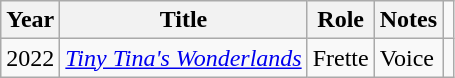<table class="wikitable sortable">
<tr style="text-align:center;">
<th scope="col">Year</th>
<th scope="col">Title</th>
<th scope="col">Role</th>
<th scope="col" class="unsortable">Notes</th>
</tr>
<tr>
<td>2022</td>
<td><em><a href='#'>Tiny Tina's Wonderlands</a></em></td>
<td>Frette</td>
<td>Voice</td>
<td></td>
</tr>
</table>
